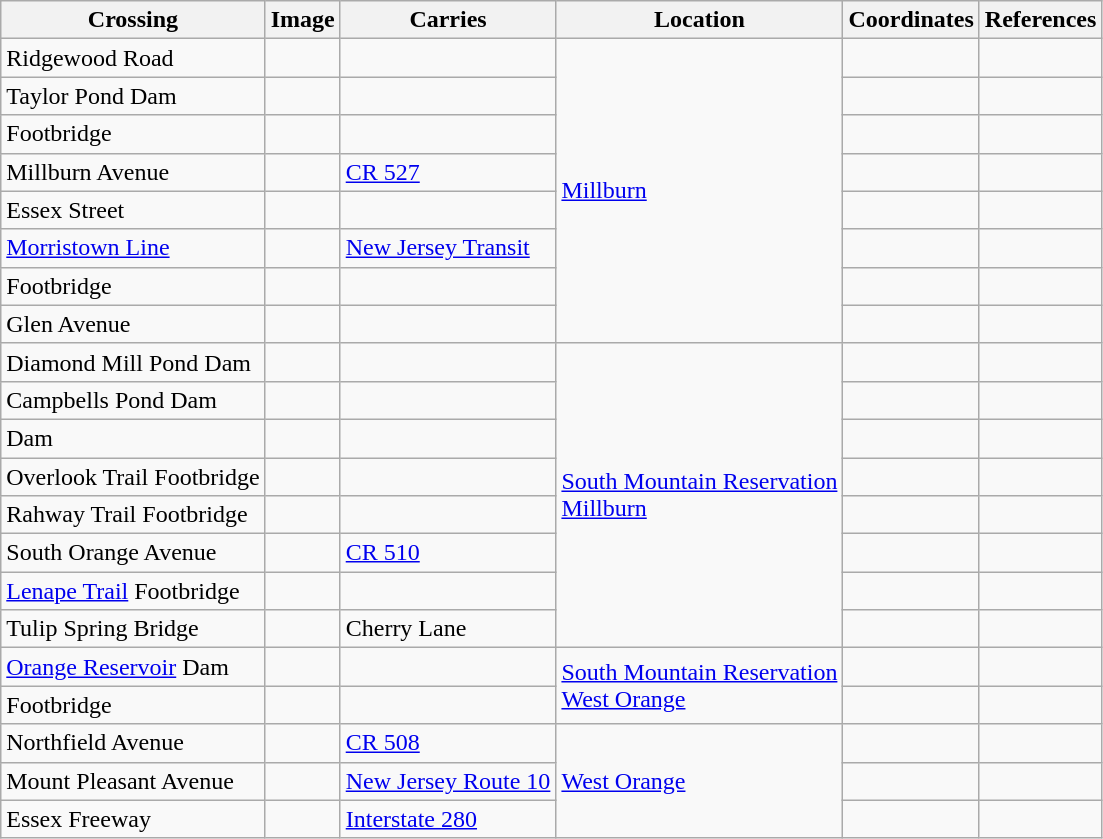<table class=wikitable>
<tr>
<th>Crossing</th>
<th>Image</th>
<th>Carries</th>
<th>Location</th>
<th scope="col" width="80px">Coordinates</th>
<th scope="col" width="10px">References</th>
</tr>
<tr>
<td>Ridgewood Road</td>
<td></td>
<td></td>
<td rowspan=8><a href='#'>Millburn</a></td>
<td></td>
<td></td>
</tr>
<tr>
<td>Taylor Pond Dam</td>
<td></td>
<td></td>
<td></td>
<td></td>
</tr>
<tr>
<td>Footbridge</td>
<td></td>
<td></td>
<td></td>
<td></td>
</tr>
<tr>
<td>Millburn Avenue</td>
<td></td>
<td><a href='#'>CR 527</a> </td>
<td></td>
<td></td>
</tr>
<tr>
<td>Essex Street</td>
<td></td>
<td></td>
<td></td>
<td></td>
</tr>
<tr>
<td><a href='#'>Morristown Line</a></td>
<td></td>
<td><a href='#'>New Jersey Transit</a></td>
<td></td>
<td></td>
</tr>
<tr>
<td>Footbridge</td>
<td></td>
<td></td>
<td></td>
<td></td>
</tr>
<tr>
<td>Glen Avenue</td>
<td></td>
<td></td>
<td></td>
<td></td>
</tr>
<tr>
<td>Diamond Mill Pond Dam</td>
<td></td>
<td></td>
<td rowspan=8><a href='#'>South Mountain Reservation</a><br><a href='#'>Millburn</a></td>
<td></td>
<td></td>
</tr>
<tr>
<td>Campbells Pond Dam</td>
<td></td>
<td></td>
<td></td>
<td></td>
</tr>
<tr>
<td>Dam</td>
<td></td>
<td></td>
<td></td>
<td></td>
</tr>
<tr>
<td>Overlook Trail Footbridge</td>
<td></td>
<td></td>
<td></td>
<td></td>
</tr>
<tr>
<td>Rahway Trail Footbridge</td>
<td></td>
<td></td>
<td></td>
<td></td>
</tr>
<tr>
<td>South Orange Avenue</td>
<td></td>
<td><a href='#'>CR 510</a> </td>
<td></td>
<td></td>
</tr>
<tr>
<td><a href='#'>Lenape Trail</a> Footbridge</td>
<td></td>
<td></td>
<td></td>
<td></td>
</tr>
<tr>
<td>Tulip Spring Bridge</td>
<td></td>
<td>Cherry Lane</td>
<td></td>
<td></td>
</tr>
<tr>
<td><a href='#'>Orange Reservoir</a> Dam</td>
<td></td>
<td></td>
<td rowspan=2><a href='#'>South Mountain Reservation</a><br><a href='#'>West Orange</a></td>
<td></td>
<td></td>
</tr>
<tr>
<td>Footbridge</td>
<td></td>
<td></td>
<td></td>
<td></td>
</tr>
<tr>
<td>Northfield Avenue</td>
<td></td>
<td><a href='#'>CR 508</a> </td>
<td rowspan=3><a href='#'>West Orange</a></td>
<td></td>
<td></td>
</tr>
<tr>
<td>Mount Pleasant Avenue</td>
<td></td>
<td><a href='#'>New Jersey Route 10</a> </td>
<td></td>
<td></td>
</tr>
<tr>
<td>Essex Freeway</td>
<td></td>
<td><a href='#'>Interstate 280</a> </td>
<td></td>
<td></td>
</tr>
</table>
